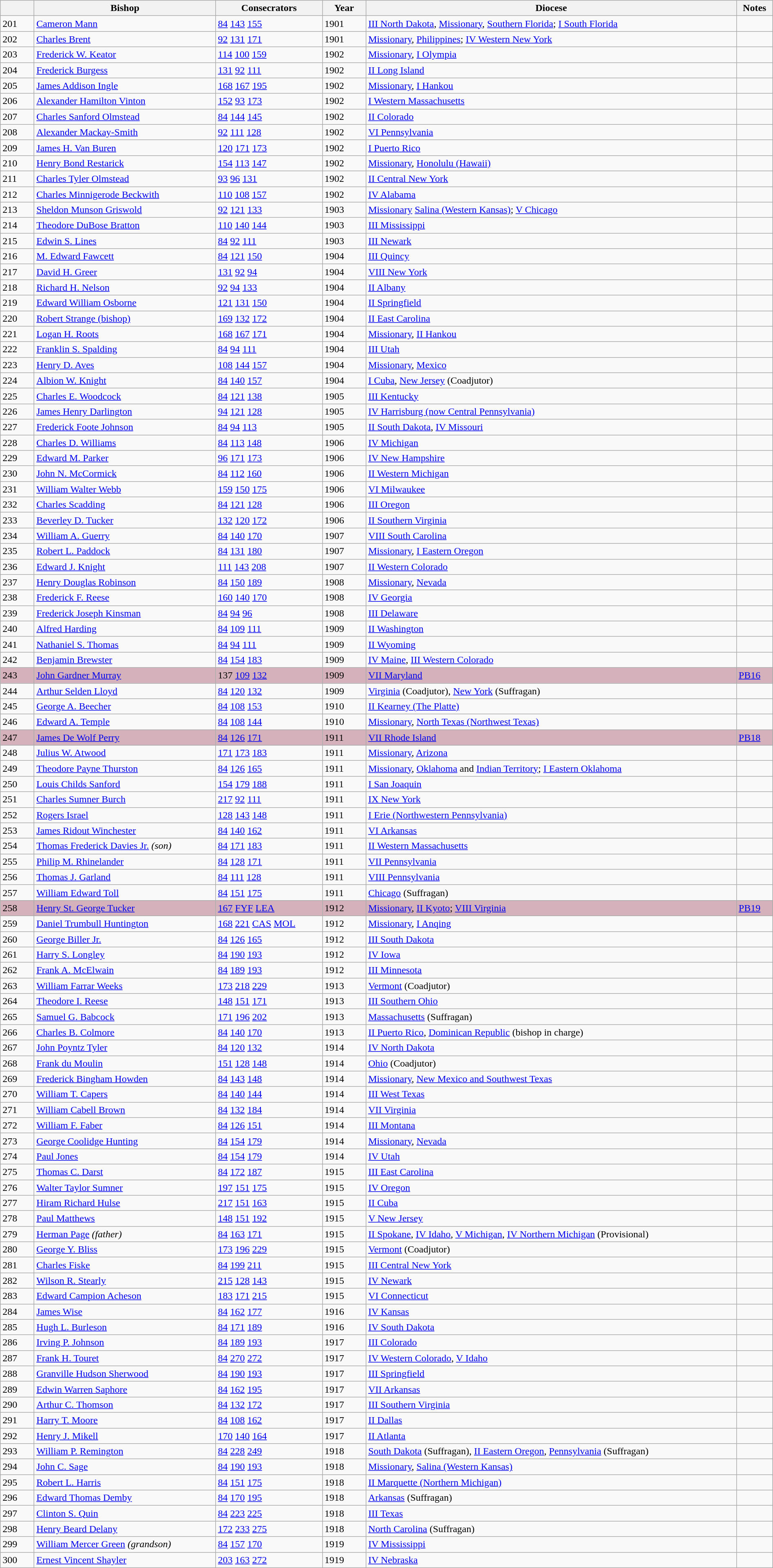<table class="wikitable" style="width:100%">
<tr>
<th scope="col" style="width:3em"></th>
<th scope="col">Bishop</th>
<th scope="col">Consecrators</th>
<th scope="col" style="width:4em">Year</th>
<th scope="col">Diocese</th>
<th scope="col">Notes</th>
</tr>
<tr>
<td>201</td>
<td><a href='#'>Cameron Mann</a></td>
<td><a href='#'>84</a> <a href='#'>143</a> <a href='#'>155</a></td>
<td>1901</td>
<td><a href='#'>III North Dakota</a>, <a href='#'>Missionary</a>, <a href='#'>Southern Florida</a>; <a href='#'>I South Florida</a></td>
<td></td>
</tr>
<tr>
<td>202</td>
<td><a href='#'>Charles Brent</a></td>
<td><a href='#'>92</a> <a href='#'>131</a> <a href='#'>171</a></td>
<td>1901</td>
<td><a href='#'>Missionary</a>, <a href='#'>Philippines</a>;  <a href='#'>IV Western New York</a></td>
<td></td>
</tr>
<tr>
<td>203</td>
<td><a href='#'>Frederick W. Keator</a></td>
<td><a href='#'>114</a> <a href='#'>100</a> <a href='#'>159</a></td>
<td>1902</td>
<td><a href='#'>Missionary</a>, <a href='#'>I Olympia</a></td>
<td></td>
</tr>
<tr>
<td>204</td>
<td><a href='#'>Frederick Burgess</a></td>
<td><a href='#'>131</a> <a href='#'>92</a> <a href='#'>111</a></td>
<td>1902</td>
<td><a href='#'>II Long Island</a></td>
<td></td>
</tr>
<tr>
<td>205</td>
<td><a href='#'>James Addison Ingle</a></td>
<td><a href='#'>168</a> <a href='#'>167</a> <a href='#'>195</a></td>
<td>1902</td>
<td><a href='#'>Missionary</a>, <a href='#'>I Hankou</a></td>
<td></td>
</tr>
<tr>
<td>206</td>
<td><a href='#'>Alexander Hamilton Vinton</a></td>
<td><a href='#'>152</a> <a href='#'>93</a> <a href='#'>173</a></td>
<td>1902</td>
<td><a href='#'>I Western Massachusetts</a></td>
<td></td>
</tr>
<tr>
<td>207</td>
<td><a href='#'>Charles Sanford Olmstead</a></td>
<td><a href='#'>84</a> <a href='#'>144</a> <a href='#'>145</a></td>
<td>1902</td>
<td><a href='#'>II Colorado</a></td>
<td></td>
</tr>
<tr>
<td>208</td>
<td><a href='#'>Alexander Mackay-Smith</a></td>
<td><a href='#'>92</a> <a href='#'>111</a> <a href='#'>128</a></td>
<td>1902</td>
<td><a href='#'>VI Pennsylvania</a></td>
<td></td>
</tr>
<tr>
<td>209</td>
<td><a href='#'>James H. Van Buren</a></td>
<td><a href='#'>120</a> <a href='#'>171</a> <a href='#'>173</a></td>
<td>1902</td>
<td><a href='#'>I Puerto Rico</a></td>
<td></td>
</tr>
<tr>
<td>210</td>
<td><a href='#'>Henry Bond Restarick</a></td>
<td><a href='#'>154</a> <a href='#'>113</a> <a href='#'>147</a></td>
<td>1902</td>
<td><a href='#'>Missionary</a>, <a href='#'>Honolulu (Hawaii)</a></td>
<td></td>
</tr>
<tr>
<td>211</td>
<td><a href='#'>Charles Tyler Olmstead</a></td>
<td><a href='#'>93</a> <a href='#'>96</a> <a href='#'>131</a></td>
<td>1902</td>
<td><a href='#'>II Central New York</a></td>
<td></td>
</tr>
<tr>
<td>212</td>
<td><a href='#'>Charles Minnigerode Beckwith</a></td>
<td><a href='#'>110</a> <a href='#'>108</a> <a href='#'>157</a></td>
<td>1902</td>
<td><a href='#'>IV Alabama</a></td>
<td></td>
</tr>
<tr>
<td>213</td>
<td><a href='#'>Sheldon Munson Griswold</a></td>
<td><a href='#'>92</a> <a href='#'>121</a> <a href='#'>133</a></td>
<td>1903</td>
<td><a href='#'>Missionary</a> <a href='#'>Salina (Western Kansas)</a>; <a href='#'>V Chicago</a></td>
<td></td>
</tr>
<tr>
<td>214</td>
<td><a href='#'>Theodore DuBose Bratton</a></td>
<td><a href='#'>110</a> <a href='#'>140</a> <a href='#'>144</a></td>
<td>1903</td>
<td><a href='#'>III Mississippi</a></td>
<td></td>
</tr>
<tr>
<td>215</td>
<td><a href='#'>Edwin S. Lines</a></td>
<td><a href='#'>84</a> <a href='#'>92</a> <a href='#'>111</a></td>
<td>1903</td>
<td><a href='#'>III Newark</a></td>
<td></td>
</tr>
<tr>
<td>216</td>
<td><a href='#'>M. Edward Fawcett</a></td>
<td><a href='#'>84</a> <a href='#'>121</a> <a href='#'>150</a></td>
<td>1904</td>
<td><a href='#'>III Quincy</a></td>
<td></td>
</tr>
<tr>
<td>217</td>
<td><a href='#'>David H. Greer</a></td>
<td><a href='#'>131</a> <a href='#'>92</a> <a href='#'>94</a></td>
<td>1904</td>
<td><a href='#'>VIII New York</a></td>
<td></td>
</tr>
<tr>
<td>218</td>
<td><a href='#'>Richard H. Nelson</a></td>
<td><a href='#'>92</a> <a href='#'>94</a> <a href='#'>133</a></td>
<td>1904</td>
<td><a href='#'>II Albany</a></td>
<td></td>
</tr>
<tr>
<td>219</td>
<td><a href='#'>Edward William Osborne</a></td>
<td><a href='#'>121</a> <a href='#'>131</a> <a href='#'>150</a></td>
<td>1904</td>
<td><a href='#'>II Springfield</a></td>
<td></td>
</tr>
<tr>
<td>220</td>
<td><a href='#'>Robert Strange (bishop)</a></td>
<td><a href='#'>169</a> <a href='#'>132</a> <a href='#'>172</a></td>
<td>1904</td>
<td><a href='#'>II East Carolina</a></td>
<td></td>
</tr>
<tr>
<td>221</td>
<td><a href='#'>Logan H. Roots</a></td>
<td><a href='#'>168</a> <a href='#'>167</a> <a href='#'>171</a></td>
<td>1904</td>
<td><a href='#'>Missionary</a>, <a href='#'>II Hankou</a></td>
<td></td>
</tr>
<tr>
<td>222</td>
<td><a href='#'>Franklin S. Spalding</a></td>
<td><a href='#'>84</a> <a href='#'>94</a> <a href='#'>111</a></td>
<td>1904</td>
<td><a href='#'>III Utah</a></td>
<td></td>
</tr>
<tr>
<td>223</td>
<td><a href='#'>Henry D. Aves</a></td>
<td><a href='#'>108</a> <a href='#'>144</a> <a href='#'>157</a></td>
<td>1904</td>
<td><a href='#'>Missionary</a>, <a href='#'>Mexico</a></td>
<td></td>
</tr>
<tr>
<td>224</td>
<td><a href='#'>Albion W. Knight</a></td>
<td><a href='#'>84</a> <a href='#'>140</a> <a href='#'>157</a></td>
<td>1904</td>
<td><a href='#'>I Cuba</a>, <a href='#'>New Jersey</a> (Coadjutor)</td>
<td></td>
</tr>
<tr>
<td>225</td>
<td><a href='#'>Charles E. Woodcock</a></td>
<td><a href='#'>84</a> <a href='#'>121</a> <a href='#'>138</a></td>
<td>1905</td>
<td><a href='#'>III Kentucky</a></td>
<td></td>
</tr>
<tr>
<td>226</td>
<td><a href='#'>James Henry Darlington</a></td>
<td><a href='#'>94</a> <a href='#'>121</a> <a href='#'>128</a></td>
<td>1905</td>
<td><a href='#'>IV Harrisburg (now Central Pennsylvania)</a></td>
<td></td>
</tr>
<tr>
<td>227</td>
<td><a href='#'>Frederick Foote Johnson</a></td>
<td><a href='#'>84</a> <a href='#'>94</a> <a href='#'>113</a></td>
<td>1905</td>
<td><a href='#'>II South Dakota</a>, <a href='#'>IV Missouri</a></td>
<td></td>
</tr>
<tr>
<td>228</td>
<td><a href='#'>Charles D. Williams</a></td>
<td><a href='#'>84</a> <a href='#'>113</a> <a href='#'>148</a></td>
<td>1906</td>
<td><a href='#'>IV Michigan</a></td>
<td></td>
</tr>
<tr>
<td>229</td>
<td><a href='#'>Edward M. Parker</a></td>
<td><a href='#'>96</a> <a href='#'>171</a> <a href='#'>173</a></td>
<td>1906</td>
<td><a href='#'>IV New Hampshire</a></td>
<td></td>
</tr>
<tr>
<td>230</td>
<td><a href='#'>John N. McCormick</a></td>
<td><a href='#'>84</a> <a href='#'>112</a> <a href='#'>160</a></td>
<td>1906</td>
<td><a href='#'>II Western Michigan</a></td>
<td></td>
</tr>
<tr>
<td>231</td>
<td><a href='#'>William Walter Webb</a></td>
<td><a href='#'>159</a> <a href='#'>150</a> <a href='#'>175</a></td>
<td>1906</td>
<td><a href='#'>VI Milwaukee</a></td>
<td></td>
</tr>
<tr>
<td>232</td>
<td><a href='#'>Charles Scadding</a></td>
<td><a href='#'>84</a> <a href='#'>121</a> <a href='#'>128</a></td>
<td>1906</td>
<td><a href='#'>III Oregon</a></td>
<td></td>
</tr>
<tr>
<td>233</td>
<td><a href='#'>Beverley D. Tucker</a></td>
<td><a href='#'>132</a> <a href='#'>120</a> <a href='#'>172</a></td>
<td>1906</td>
<td><a href='#'>II Southern Virginia</a></td>
<td></td>
</tr>
<tr>
<td>234</td>
<td><a href='#'>William A. Guerry</a></td>
<td><a href='#'>84</a> <a href='#'>140</a> <a href='#'>170</a></td>
<td>1907</td>
<td><a href='#'>VIII South Carolina</a></td>
<td></td>
</tr>
<tr>
<td>235</td>
<td><a href='#'>Robert L. Paddock</a></td>
<td><a href='#'>84</a> <a href='#'>131</a> <a href='#'>180</a></td>
<td>1907</td>
<td><a href='#'>Missionary</a>, <a href='#'>I Eastern Oregon</a></td>
<td></td>
</tr>
<tr>
<td>236</td>
<td><a href='#'>Edward J. Knight</a></td>
<td><a href='#'>111</a> <a href='#'>143</a> <a href='#'>208</a></td>
<td>1907</td>
<td><a href='#'>II Western Colorado</a></td>
<td></td>
</tr>
<tr>
<td>237</td>
<td><a href='#'>Henry Douglas Robinson</a></td>
<td><a href='#'>84</a> <a href='#'>150</a> <a href='#'>189</a></td>
<td>1908</td>
<td><a href='#'>Missionary</a>, <a href='#'>Nevada</a></td>
<td></td>
</tr>
<tr>
<td>238</td>
<td><a href='#'>Frederick F. Reese</a></td>
<td><a href='#'>160</a> <a href='#'>140</a> <a href='#'>170</a></td>
<td>1908</td>
<td><a href='#'>IV Georgia</a></td>
<td></td>
</tr>
<tr>
<td>239</td>
<td><a href='#'>Frederick Joseph Kinsman</a></td>
<td><a href='#'>84</a> <a href='#'>94</a> <a href='#'>96</a></td>
<td>1908</td>
<td><a href='#'>III Delaware</a></td>
<td></td>
</tr>
<tr>
<td>240</td>
<td><a href='#'>Alfred Harding</a></td>
<td><a href='#'>84</a> <a href='#'>109</a> <a href='#'>111</a></td>
<td>1909</td>
<td><a href='#'>II Washington</a></td>
<td></td>
</tr>
<tr>
<td>241</td>
<td><a href='#'>Nathaniel S. Thomas</a></td>
<td><a href='#'>84</a> <a href='#'>94</a> <a href='#'>111</a></td>
<td>1909</td>
<td><a href='#'>II Wyoming</a></td>
<td></td>
</tr>
<tr>
<td>242</td>
<td><a href='#'>Benjamin Brewster</a></td>
<td><a href='#'>84</a> <a href='#'>154</a> <a href='#'>183</a></td>
<td>1909</td>
<td><a href='#'>IV Maine</a>, <a href='#'>III Western Colorado</a></td>
<td></td>
</tr>
<tr bgcolor="#D4B1BB ">
<td>243</td>
<td><a href='#'>John Gardner Murray</a></td>
<td>137 <a href='#'>109</a> <a href='#'>132</a></td>
<td>1909</td>
<td><a href='#'>VII Maryland</a></td>
<td><a href='#'>PB16</a></td>
</tr>
<tr>
<td>244</td>
<td><a href='#'>Arthur Selden Lloyd</a></td>
<td><a href='#'>84</a> <a href='#'>120</a> <a href='#'>132</a></td>
<td>1909</td>
<td><a href='#'>Virginia</a> (Coadjutor), <a href='#'>New York</a> (Suffragan)</td>
<td></td>
</tr>
<tr>
<td>245</td>
<td><a href='#'>George A. Beecher</a></td>
<td><a href='#'>84</a> <a href='#'>108</a> <a href='#'>153</a></td>
<td>1910</td>
<td><a href='#'>II Kearney (The Platte)</a></td>
<td></td>
</tr>
<tr>
<td>246</td>
<td><a href='#'>Edward A. Temple</a></td>
<td><a href='#'>84</a> <a href='#'>108</a> <a href='#'>144</a></td>
<td>1910</td>
<td><a href='#'>Missionary</a>, <a href='#'>North Texas (Northwest Texas)</a></td>
<td></td>
</tr>
<tr bgcolor="#D4B1BB ">
<td>247</td>
<td><a href='#'>James De Wolf Perry</a></td>
<td><a href='#'>84</a> <a href='#'>126</a> <a href='#'>171</a></td>
<td>1911</td>
<td><a href='#'>VII Rhode Island</a></td>
<td><a href='#'>PB18</a></td>
</tr>
<tr>
<td>248</td>
<td><a href='#'>Julius W. Atwood</a></td>
<td><a href='#'>171</a> <a href='#'>173</a> <a href='#'>183</a></td>
<td>1911</td>
<td><a href='#'>Missionary</a>, <a href='#'>Arizona</a></td>
<td></td>
</tr>
<tr>
<td>249</td>
<td><a href='#'>Theodore Payne Thurston</a></td>
<td><a href='#'>84</a> <a href='#'>126</a> <a href='#'>165</a></td>
<td>1911</td>
<td><a href='#'>Missionary</a>, <a href='#'>Oklahoma</a> and <a href='#'>Indian Territory</a>; <a href='#'>I Eastern Oklahoma</a></td>
<td></td>
</tr>
<tr>
<td>250</td>
<td><a href='#'>Louis Childs Sanford</a></td>
<td><a href='#'>154</a> <a href='#'>179</a> <a href='#'>188</a></td>
<td>1911</td>
<td><a href='#'>I San Joaquin</a></td>
<td></td>
</tr>
<tr>
<td>251</td>
<td><a href='#'>Charles Sumner Burch</a></td>
<td><a href='#'>217</a> <a href='#'>92</a> <a href='#'>111</a></td>
<td>1911</td>
<td><a href='#'>IX New York</a></td>
<td></td>
</tr>
<tr>
<td>252</td>
<td><a href='#'>Rogers Israel</a></td>
<td><a href='#'>128</a> <a href='#'>143</a> <a href='#'>148</a></td>
<td>1911</td>
<td><a href='#'>I Erie (Northwestern Pennsylvania)</a></td>
<td></td>
</tr>
<tr>
<td>253</td>
<td><a href='#'>James Ridout Winchester</a></td>
<td><a href='#'>84</a> <a href='#'>140</a> <a href='#'>162</a></td>
<td>1911</td>
<td><a href='#'>VI Arkansas</a></td>
<td></td>
</tr>
<tr>
<td>254</td>
<td><a href='#'>Thomas Frederick Davies Jr.</a> <em>(son)</em></td>
<td><a href='#'>84</a> <a href='#'>171</a> <a href='#'>183</a></td>
<td>1911</td>
<td><a href='#'>II Western Massachusetts</a></td>
<td></td>
</tr>
<tr>
<td>255</td>
<td><a href='#'>Philip M. Rhinelander</a></td>
<td><a href='#'>84</a> <a href='#'>128</a> <a href='#'>171</a></td>
<td>1911</td>
<td><a href='#'>VII Pennsylvania</a></td>
<td></td>
</tr>
<tr>
<td>256</td>
<td><a href='#'>Thomas J. Garland</a></td>
<td><a href='#'>84</a> <a href='#'>111</a> <a href='#'>128</a></td>
<td>1911</td>
<td><a href='#'>VIII Pennsylvania</a></td>
<td></td>
</tr>
<tr>
<td>257</td>
<td><a href='#'>William Edward Toll</a></td>
<td><a href='#'>84</a> <a href='#'>151</a> <a href='#'>175</a></td>
<td>1911</td>
<td><a href='#'>Chicago</a> (Suffragan)</td>
<td></td>
</tr>
<tr bgcolor="#D4B1BB ">
<td>258</td>
<td><a href='#'>Henry St. George Tucker</a></td>
<td><a href='#'>167</a> <a href='#'>FYF</a> <a href='#'>LEA</a></td>
<td>1912</td>
<td><a href='#'>Missionary</a>, <a href='#'>II Kyoto</a>; <a href='#'>VIII Virginia</a></td>
<td> <a href='#'>PB19</a></td>
</tr>
<tr>
<td>259</td>
<td><a href='#'>Daniel Trumbull Huntington</a></td>
<td><a href='#'>168</a> <a href='#'>221</a> <a href='#'>CAS</a> <a href='#'>MOL</a></td>
<td>1912</td>
<td><a href='#'>Missionary</a>, <a href='#'>I Anqing</a></td>
<td></td>
</tr>
<tr>
<td>260</td>
<td><a href='#'>George Biller Jr.</a></td>
<td><a href='#'>84</a> <a href='#'>126</a> <a href='#'>165</a></td>
<td>1912</td>
<td><a href='#'>III South Dakota</a></td>
<td></td>
</tr>
<tr>
<td>261</td>
<td><a href='#'>Harry S. Longley</a></td>
<td><a href='#'>84</a> <a href='#'>190</a> <a href='#'>193</a></td>
<td>1912</td>
<td><a href='#'>IV Iowa</a></td>
<td></td>
</tr>
<tr>
<td>262</td>
<td><a href='#'>Frank A. McElwain</a></td>
<td><a href='#'>84</a> <a href='#'>189</a> <a href='#'>193</a></td>
<td>1912</td>
<td><a href='#'>III Minnesota</a></td>
<td></td>
</tr>
<tr>
<td>263</td>
<td><a href='#'>William Farrar Weeks</a></td>
<td><a href='#'>173</a> <a href='#'>218</a> <a href='#'>229</a></td>
<td>1913</td>
<td><a href='#'>Vermont</a> (Coadjutor)</td>
<td></td>
</tr>
<tr>
<td>264</td>
<td><a href='#'>Theodore I. Reese</a></td>
<td><a href='#'>148</a> <a href='#'>151</a> <a href='#'>171</a></td>
<td>1913</td>
<td><a href='#'>III Southern Ohio</a></td>
<td></td>
</tr>
<tr>
<td>265</td>
<td><a href='#'>Samuel G. Babcock</a></td>
<td><a href='#'>171</a> <a href='#'>196</a> <a href='#'>202</a></td>
<td>1913</td>
<td><a href='#'>Massachusetts</a> (Suffragan)</td>
<td></td>
</tr>
<tr>
<td>266</td>
<td><a href='#'>Charles B. Colmore</a></td>
<td><a href='#'>84</a> <a href='#'>140</a> <a href='#'>170</a></td>
<td>1913</td>
<td><a href='#'>II Puerto Rico</a>, <a href='#'>Dominican Republic</a> (bishop in charge)</td>
<td></td>
</tr>
<tr>
<td>267</td>
<td><a href='#'>John Poyntz Tyler</a></td>
<td><a href='#'>84</a> <a href='#'>120</a> <a href='#'>132</a></td>
<td>1914</td>
<td><a href='#'>IV North Dakota</a></td>
<td></td>
</tr>
<tr>
<td>268</td>
<td><a href='#'>Frank du Moulin</a></td>
<td><a href='#'>151</a> <a href='#'>128</a> <a href='#'>148</a></td>
<td>1914</td>
<td><a href='#'>Ohio</a> (Coadjutor)</td>
<td></td>
</tr>
<tr>
<td>269</td>
<td><a href='#'>Frederick Bingham Howden</a></td>
<td><a href='#'>84</a> <a href='#'>143</a> <a href='#'>148</a></td>
<td>1914</td>
<td><a href='#'>Missionary</a>, <a href='#'>New Mexico and Southwest Texas</a></td>
<td></td>
</tr>
<tr>
<td>270</td>
<td><a href='#'>William T. Capers</a></td>
<td><a href='#'>84</a> <a href='#'>140</a> <a href='#'>144</a></td>
<td>1914</td>
<td><a href='#'>III West Texas</a></td>
<td></td>
</tr>
<tr>
<td>271</td>
<td><a href='#'>William Cabell Brown</a></td>
<td><a href='#'>84</a> <a href='#'>132</a> <a href='#'>184</a></td>
<td>1914</td>
<td><a href='#'>VII Virginia</a></td>
<td></td>
</tr>
<tr>
<td>272</td>
<td><a href='#'>William F. Faber</a></td>
<td><a href='#'>84</a> <a href='#'>126</a> <a href='#'>151</a></td>
<td>1914</td>
<td><a href='#'>III Montana</a></td>
<td></td>
</tr>
<tr>
<td>273</td>
<td><a href='#'>George Coolidge Hunting</a></td>
<td><a href='#'>84</a> <a href='#'>154</a> <a href='#'>179</a></td>
<td>1914</td>
<td><a href='#'>Missionary</a>, <a href='#'>Nevada</a></td>
<td></td>
</tr>
<tr>
<td>274</td>
<td><a href='#'>Paul Jones</a></td>
<td><a href='#'>84</a> <a href='#'>154</a> <a href='#'>179</a></td>
<td>1914</td>
<td><a href='#'>IV Utah</a></td>
<td></td>
</tr>
<tr>
<td>275</td>
<td><a href='#'>Thomas C. Darst</a></td>
<td><a href='#'>84</a> <a href='#'>172</a> <a href='#'>187</a></td>
<td>1915</td>
<td><a href='#'>III East Carolina</a></td>
<td></td>
</tr>
<tr>
<td>276</td>
<td><a href='#'>Walter Taylor Sumner</a></td>
<td><a href='#'>197</a> <a href='#'>151</a> <a href='#'>175</a></td>
<td>1915</td>
<td><a href='#'>IV Oregon</a></td>
<td></td>
</tr>
<tr>
<td>277</td>
<td><a href='#'>Hiram Richard Hulse</a></td>
<td><a href='#'>217</a> <a href='#'>151</a> <a href='#'>163</a></td>
<td>1915</td>
<td><a href='#'>II Cuba</a></td>
<td></td>
</tr>
<tr>
<td>278</td>
<td><a href='#'>Paul Matthews</a></td>
<td><a href='#'>148</a> <a href='#'>151</a> <a href='#'>192</a></td>
<td>1915</td>
<td><a href='#'>V New Jersey</a></td>
<td></td>
</tr>
<tr>
<td>279</td>
<td><a href='#'>Herman Page</a> <em>(father)</em></td>
<td><a href='#'>84</a> <a href='#'>163</a> <a href='#'>171</a></td>
<td>1915</td>
<td><a href='#'>II Spokane</a>, <a href='#'>IV Idaho</a>, <a href='#'>V Michigan</a>, <a href='#'>IV Northern Michigan</a> (Provisional)</td>
<td></td>
</tr>
<tr>
<td>280</td>
<td><a href='#'>George Y. Bliss</a></td>
<td><a href='#'>173</a> <a href='#'>196</a> <a href='#'>229</a></td>
<td>1915</td>
<td><a href='#'>Vermont</a> (Coadjutor)</td>
<td></td>
</tr>
<tr>
<td>281</td>
<td><a href='#'>Charles Fiske</a></td>
<td><a href='#'>84</a> <a href='#'>199</a> <a href='#'>211</a></td>
<td>1915</td>
<td><a href='#'>III Central New York</a></td>
<td></td>
</tr>
<tr>
<td>282</td>
<td><a href='#'>Wilson R. Stearly</a></td>
<td><a href='#'>215</a> <a href='#'>128</a> <a href='#'>143</a></td>
<td>1915</td>
<td><a href='#'>IV Newark</a></td>
<td></td>
</tr>
<tr>
<td>283</td>
<td><a href='#'>Edward Campion Acheson</a></td>
<td><a href='#'>183</a> <a href='#'>171</a> <a href='#'>215</a></td>
<td>1915</td>
<td><a href='#'>VI Connecticut</a></td>
<td></td>
</tr>
<tr>
<td>284</td>
<td><a href='#'>James Wise</a></td>
<td><a href='#'>84</a> <a href='#'>162</a> <a href='#'>177</a></td>
<td>1916</td>
<td><a href='#'>IV Kansas</a></td>
<td></td>
</tr>
<tr>
<td>285</td>
<td><a href='#'>Hugh L. Burleson</a></td>
<td><a href='#'>84</a> <a href='#'>171</a> <a href='#'>189</a></td>
<td>1916</td>
<td><a href='#'>IV South Dakota</a></td>
<td></td>
</tr>
<tr>
<td>286</td>
<td><a href='#'>Irving P. Johnson</a></td>
<td><a href='#'>84</a> <a href='#'>189</a> <a href='#'>193</a></td>
<td>1917</td>
<td><a href='#'>III Colorado</a></td>
<td></td>
</tr>
<tr>
<td>287</td>
<td><a href='#'>Frank H. Touret</a></td>
<td><a href='#'>84</a> <a href='#'>270</a> <a href='#'>272</a></td>
<td>1917</td>
<td><a href='#'>IV Western Colorado</a>, <a href='#'>V Idaho</a></td>
<td></td>
</tr>
<tr>
<td>288</td>
<td><a href='#'>Granville Hudson Sherwood</a></td>
<td><a href='#'>84</a> <a href='#'>190</a> <a href='#'>193</a></td>
<td>1917</td>
<td><a href='#'>III Springfield</a></td>
<td></td>
</tr>
<tr>
<td>289</td>
<td><a href='#'>Edwin Warren Saphore</a></td>
<td><a href='#'>84</a> <a href='#'>162</a> <a href='#'>195</a></td>
<td>1917</td>
<td><a href='#'>VII Arkansas</a></td>
<td></td>
</tr>
<tr>
<td>290</td>
<td><a href='#'>Arthur C. Thomson</a></td>
<td><a href='#'>84</a> <a href='#'>132</a> <a href='#'>172</a></td>
<td>1917</td>
<td><a href='#'>III Southern Virginia</a></td>
<td></td>
</tr>
<tr>
<td>291</td>
<td><a href='#'>Harry T. Moore</a></td>
<td><a href='#'>84</a> <a href='#'>108</a> <a href='#'>162</a></td>
<td>1917</td>
<td><a href='#'>II Dallas</a></td>
<td></td>
</tr>
<tr>
<td>292</td>
<td><a href='#'>Henry J. Mikell</a></td>
<td><a href='#'>170</a> <a href='#'>140</a> <a href='#'>164</a></td>
<td>1917</td>
<td><a href='#'>II Atlanta</a></td>
<td></td>
</tr>
<tr>
<td>293</td>
<td><a href='#'>William P. Remington</a></td>
<td><a href='#'>84</a> <a href='#'>228</a> <a href='#'>249</a></td>
<td>1918</td>
<td><a href='#'>South Dakota</a> (Suffragan), <a href='#'>II Eastern Oregon</a>, <a href='#'>Pennsylvania</a> (Suffragan)</td>
<td></td>
</tr>
<tr>
<td>294</td>
<td><a href='#'>John C. Sage</a></td>
<td><a href='#'>84</a> <a href='#'>190</a> <a href='#'>193</a></td>
<td>1918</td>
<td><a href='#'>Missionary</a>, <a href='#'>Salina (Western Kansas)</a></td>
<td></td>
</tr>
<tr>
<td>295</td>
<td><a href='#'>Robert L. Harris</a></td>
<td><a href='#'>84</a> <a href='#'>151</a> <a href='#'>175</a></td>
<td>1918</td>
<td><a href='#'>II Marquette (Northern Michigan)</a></td>
<td></td>
</tr>
<tr>
<td>296</td>
<td><a href='#'>Edward Thomas Demby</a></td>
<td><a href='#'>84</a> <a href='#'>170</a> <a href='#'>195</a></td>
<td>1918</td>
<td><a href='#'>Arkansas</a> (Suffragan)</td>
<td></td>
</tr>
<tr>
<td>297</td>
<td><a href='#'>Clinton S. Quin</a></td>
<td><a href='#'>84</a> <a href='#'>223</a> <a href='#'>225</a></td>
<td>1918</td>
<td><a href='#'>III Texas</a></td>
<td></td>
</tr>
<tr>
<td>298</td>
<td><a href='#'>Henry Beard Delany</a></td>
<td><a href='#'>172</a> <a href='#'>233</a> <a href='#'>275</a></td>
<td>1918</td>
<td><a href='#'>North Carolina</a> (Suffragan)</td>
<td></td>
</tr>
<tr>
<td>299</td>
<td><a href='#'>William Mercer Green</a> <em>(grandson)</em></td>
<td><a href='#'>84</a> <a href='#'>157</a> <a href='#'>170</a></td>
<td>1919</td>
<td><a href='#'>IV Mississippi</a></td>
<td></td>
</tr>
<tr>
<td>300</td>
<td><a href='#'>Ernest Vincent Shayler</a></td>
<td><a href='#'>203</a> <a href='#'>163</a> <a href='#'>272</a></td>
<td>1919</td>
<td><a href='#'>IV Nebraska</a></td>
<td></td>
</tr>
</table>
